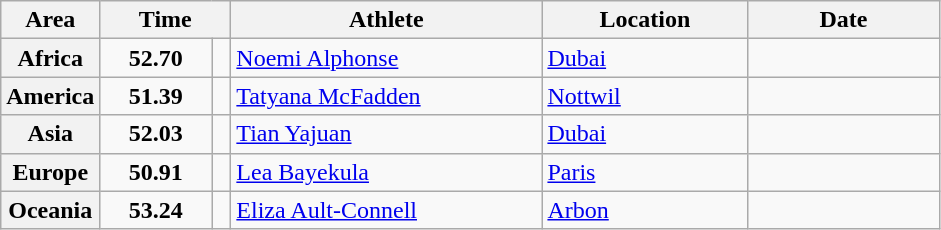<table class="wikitable">
<tr>
<th width="45">Area</th>
<th width="80" colspan="2">Time</th>
<th width="200">Athlete</th>
<th width="130">Location</th>
<th width="120">Date</th>
</tr>
<tr>
<th>Africa</th>
<td align="center"><strong>52.70</strong></td>
<td align="center"></td>
<td> <a href='#'>Noemi Alphonse</a></td>
<td> <a href='#'>Dubai</a></td>
<td align="right"></td>
</tr>
<tr>
<th>America</th>
<td align="center"><strong>51.39</strong></td>
<td align="center"></td>
<td> <a href='#'>Tatyana McFadden</a></td>
<td> <a href='#'>Nottwil</a></td>
<td align="right"></td>
</tr>
<tr>
<th>Asia</th>
<td align="center"><strong>52.03</strong></td>
<td align="center"></td>
<td> <a href='#'>Tian Yajuan</a></td>
<td> <a href='#'>Dubai</a></td>
<td align="right"></td>
</tr>
<tr>
<th>Europe</th>
<td align="center"><strong>50.91</strong></td>
<td align="center"><strong></strong></td>
<td> <a href='#'>Lea Bayekula</a></td>
<td> <a href='#'>Paris</a></td>
<td align="right"></td>
</tr>
<tr>
<th>Oceania</th>
<td align="center"><strong>53.24</strong></td>
<td align="center"></td>
<td> <a href='#'>Eliza Ault-Connell</a></td>
<td> <a href='#'>Arbon</a></td>
<td align="right"></td>
</tr>
</table>
